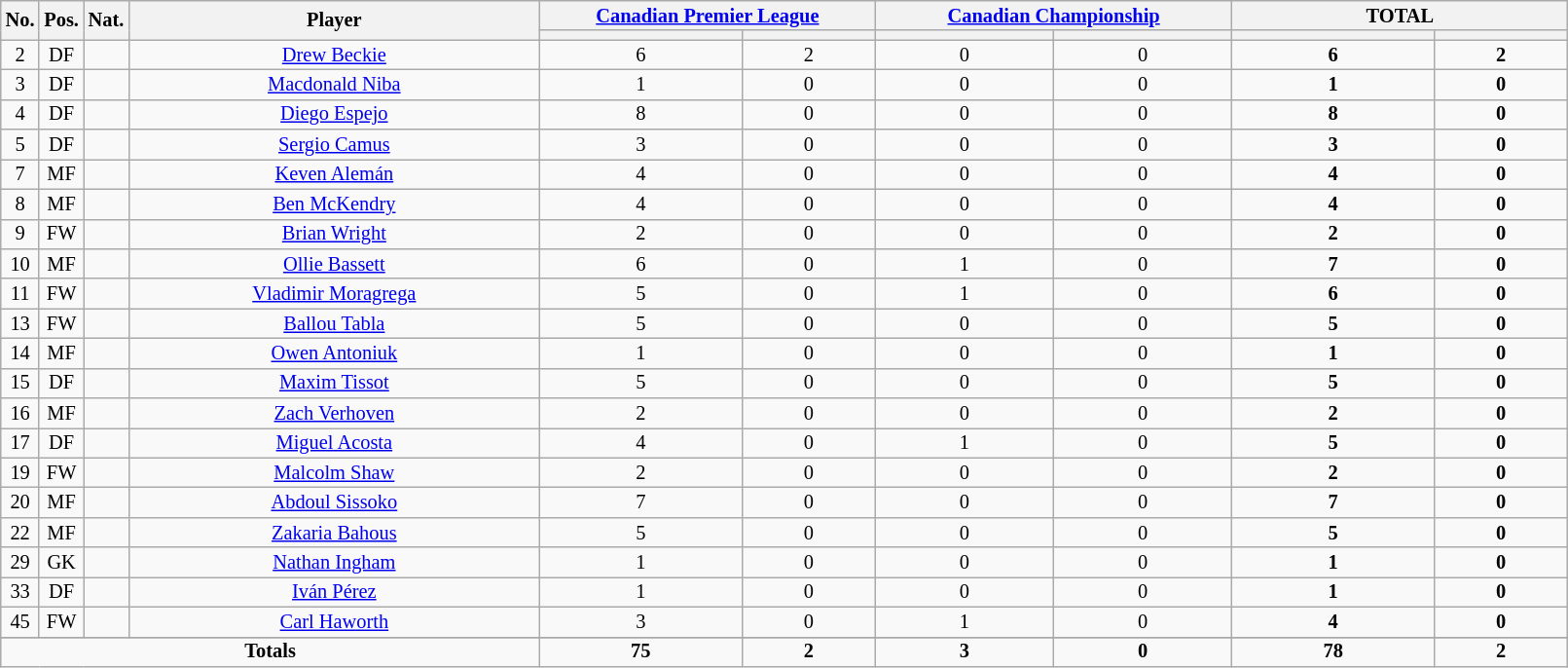<table class="wikitable sortable alternance"  style="font-size:85%; text-align:center; line-height:14px; width:85%;">
<tr>
<th rowspan="2" width=10><strong>No.</strong></th>
<th rowspan="2" width=10><strong>Pos.</strong></th>
<th rowspan="2" width=10><strong>Nat.</strong></th>
<th rowspan="2" scope="col" style="width:275px;"><strong>Player</strong></th>
<th colspan="2" width=80><a href='#'>Canadian Premier League</a></th>
<th colspan="2" width=80><a href='#'>Canadian Championship</a></th>
<th colspan="2" width=80>TOTAL</th>
</tr>
<tr>
<th></th>
<th></th>
<th></th>
<th></th>
<th></th>
<th></th>
</tr>
<tr>
<td>2</td>
<td>DF</td>
<td></td>
<td><a href='#'>Drew Beckie</a></td>
<td>6</td>
<td>2</td>
<td>0</td>
<td>0</td>
<td><strong>6</strong></td>
<td><strong>2</strong></td>
</tr>
<tr>
<td>3</td>
<td>DF</td>
<td></td>
<td><a href='#'>Macdonald Niba</a></td>
<td>1</td>
<td>0</td>
<td>0</td>
<td>0</td>
<td><strong>1</strong></td>
<td><strong>0</strong></td>
</tr>
<tr>
<td>4</td>
<td>DF</td>
<td></td>
<td><a href='#'>Diego Espejo</a></td>
<td>8</td>
<td>0</td>
<td>0</td>
<td>0</td>
<td><strong>8</strong></td>
<td><strong>0</strong></td>
</tr>
<tr>
<td>5</td>
<td>DF</td>
<td></td>
<td><a href='#'>Sergio Camus</a></td>
<td>3</td>
<td>0</td>
<td>0</td>
<td>0</td>
<td><strong>3</strong></td>
<td><strong>0</strong></td>
</tr>
<tr>
<td>7</td>
<td>MF</td>
<td></td>
<td><a href='#'>Keven Alemán</a></td>
<td>4</td>
<td>0</td>
<td>0</td>
<td>0</td>
<td><strong>4</strong></td>
<td><strong>0</strong></td>
</tr>
<tr>
<td>8</td>
<td>MF</td>
<td></td>
<td><a href='#'>Ben McKendry</a></td>
<td>4</td>
<td>0</td>
<td>0</td>
<td>0</td>
<td><strong>4</strong></td>
<td><strong>0</strong></td>
</tr>
<tr>
<td>9</td>
<td>FW</td>
<td></td>
<td><a href='#'>Brian Wright</a></td>
<td>2</td>
<td>0</td>
<td>0</td>
<td>0</td>
<td><strong>2</strong></td>
<td><strong>0</strong></td>
</tr>
<tr>
<td>10</td>
<td>MF</td>
<td></td>
<td><a href='#'>Ollie Bassett</a></td>
<td>6</td>
<td>0</td>
<td>1</td>
<td>0</td>
<td><strong>7</strong></td>
<td><strong>0</strong></td>
</tr>
<tr>
<td>11</td>
<td>FW</td>
<td></td>
<td><a href='#'>Vladimir Moragrega</a></td>
<td>5</td>
<td>0</td>
<td>1</td>
<td>0</td>
<td><strong>6</strong></td>
<td><strong>0</strong></td>
</tr>
<tr>
<td>13</td>
<td>FW</td>
<td></td>
<td><a href='#'>Ballou Tabla</a></td>
<td>5</td>
<td>0</td>
<td>0</td>
<td>0</td>
<td><strong>5</strong></td>
<td><strong>0</strong></td>
</tr>
<tr>
<td>14</td>
<td>MF</td>
<td></td>
<td><a href='#'>Owen Antoniuk</a></td>
<td>1</td>
<td>0</td>
<td>0</td>
<td>0</td>
<td><strong>1</strong></td>
<td><strong>0</strong></td>
</tr>
<tr>
<td>15</td>
<td>DF</td>
<td></td>
<td><a href='#'>Maxim Tissot</a></td>
<td>5</td>
<td>0</td>
<td>0</td>
<td>0</td>
<td><strong>5</strong></td>
<td><strong>0</strong></td>
</tr>
<tr>
<td>16</td>
<td>MF</td>
<td></td>
<td><a href='#'>Zach Verhoven</a></td>
<td>2</td>
<td>0</td>
<td>0</td>
<td>0</td>
<td><strong>2</strong></td>
<td><strong>0</strong></td>
</tr>
<tr>
<td>17</td>
<td>DF</td>
<td></td>
<td><a href='#'>Miguel Acosta</a></td>
<td>4</td>
<td>0</td>
<td>1</td>
<td>0</td>
<td><strong>5</strong></td>
<td><strong>0</strong></td>
</tr>
<tr>
<td>19</td>
<td>FW</td>
<td></td>
<td><a href='#'>Malcolm Shaw</a></td>
<td>2</td>
<td>0</td>
<td>0</td>
<td>0</td>
<td><strong>2</strong></td>
<td><strong>0</strong></td>
</tr>
<tr>
<td>20</td>
<td>MF</td>
<td></td>
<td><a href='#'>Abdoul Sissoko</a></td>
<td>7</td>
<td>0</td>
<td>0</td>
<td>0</td>
<td><strong>7</strong></td>
<td><strong>0</strong></td>
</tr>
<tr>
<td>22</td>
<td>MF</td>
<td></td>
<td><a href='#'>Zakaria Bahous</a></td>
<td>5</td>
<td>0</td>
<td>0</td>
<td>0</td>
<td><strong>5</strong></td>
<td><strong>0</strong></td>
</tr>
<tr>
<td>29</td>
<td>GK</td>
<td></td>
<td><a href='#'>Nathan Ingham</a></td>
<td>1</td>
<td>0</td>
<td>0</td>
<td>0</td>
<td><strong>1</strong></td>
<td><strong>0</strong></td>
</tr>
<tr>
<td>33</td>
<td>DF</td>
<td></td>
<td><a href='#'>Iván Pérez</a></td>
<td>1</td>
<td>0</td>
<td>0</td>
<td>0</td>
<td><strong>1</strong></td>
<td><strong>0</strong></td>
</tr>
<tr>
<td>45</td>
<td>FW</td>
<td></td>
<td><a href='#'>Carl Haworth</a></td>
<td>3</td>
<td>0</td>
<td>1</td>
<td>0</td>
<td><strong>4</strong></td>
<td><strong>0</strong></td>
</tr>
<tr>
</tr>
<tr class="sortbottom">
<td colspan="4"><strong>Totals</strong></td>
<td><strong>75</strong></td>
<td><strong>2</strong></td>
<td><strong>3</strong></td>
<td><strong>0</strong></td>
<td><strong>78</strong></td>
<td><strong>2</strong></td>
</tr>
</table>
